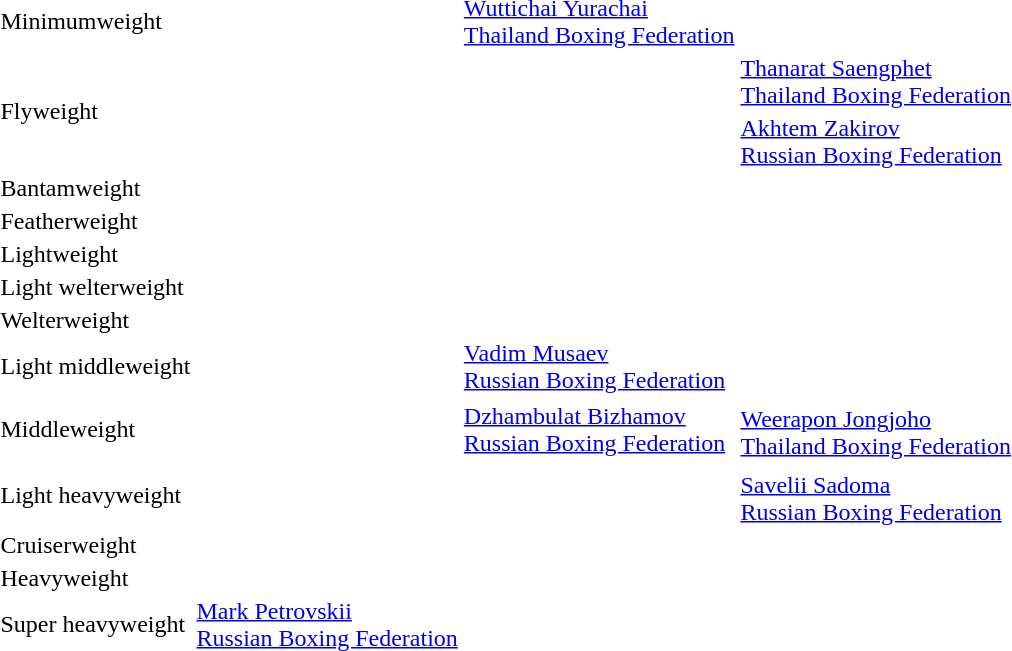<table>
<tr>
<td rowspan=2>Minimumweight<br></td>
<td rowspan=2></td>
<td rowspan=2><a href='#'>Wuttichai Yurachai</a><br><a href='#'>Thailand Boxing Federation</a></td>
<td></td>
</tr>
<tr>
<td></td>
</tr>
<tr>
<td rowspan=2>Flyweight<br></td>
<td rowspan=2></td>
<td rowspan=2></td>
<td><a href='#'>Thanarat Saengphet</a><br><a href='#'>Thailand Boxing Federation</a></td>
</tr>
<tr>
<td><a href='#'>Akhtem Zakirov</a><br> <a href='#'>Russian Boxing Federation</a></td>
</tr>
<tr>
<td rowspan=2>Bantamweight<br></td>
<td rowspan=2></td>
<td rowspan=2></td>
<td></td>
</tr>
<tr>
<td></td>
</tr>
<tr>
<td rowspan=2>Featherweight<br></td>
<td rowspan=2></td>
<td rowspan=2></td>
<td></td>
</tr>
<tr>
<td></td>
</tr>
<tr>
<td rowspan=2>Lightweight<br></td>
<td rowspan=2></td>
<td rowspan=2></td>
<td></td>
</tr>
<tr>
<td></td>
</tr>
<tr>
<td rowspan=2>Light welterweight<br></td>
<td rowspan=2></td>
<td rowspan=2></td>
<td></td>
</tr>
<tr>
<td></td>
</tr>
<tr>
<td rowspan=2>Welterweight<br></td>
<td rowspan=2></td>
<td rowspan=2></td>
<td></td>
</tr>
<tr>
<td></td>
</tr>
<tr>
<td rowspan=2>Light middleweight<br></td>
<td rowspan=2></td>
<td rowspan=2><a href='#'>Vadim Musaev</a><br> <a href='#'>Russian Boxing Federation</a></td>
<td></td>
</tr>
<tr>
<td></td>
</tr>
<tr>
<td rowspan=2>Middleweight<br></td>
<td rowspan=2></td>
<td rowspan=2><a href='#'>Dzhambulat Bizhamov</a><br> <a href='#'>Russian Boxing Federation</a></td>
<td></td>
</tr>
<tr>
<td><a href='#'>Weerapon Jongjoho</a><br><a href='#'>Thailand Boxing Federation</a></td>
</tr>
<tr>
<td rowspan=2>Light heavyweight<br></td>
<td rowspan=2></td>
<td rowspan=2></td>
<td></td>
</tr>
<tr>
<td><a href='#'>Savelii Sadoma</a><br> <a href='#'>Russian Boxing Federation</a></td>
</tr>
<tr>
<td rowspan=2>Cruiserweight<br></td>
<td rowspan=2></td>
<td rowspan=2></td>
<td></td>
</tr>
<tr>
<td></td>
</tr>
<tr>
<td rowspan=2>Heavyweight<br></td>
<td rowspan=2></td>
<td rowspan=2></td>
<td></td>
</tr>
<tr>
<td></td>
</tr>
<tr>
<td rowspan=2>Super heavyweight<br></td>
<td rowspan=2><a href='#'>Mark Petrovskii</a><br> <a href='#'>Russian Boxing Federation</a></td>
<td rowspan=2></td>
<td></td>
</tr>
<tr>
<td></td>
</tr>
</table>
